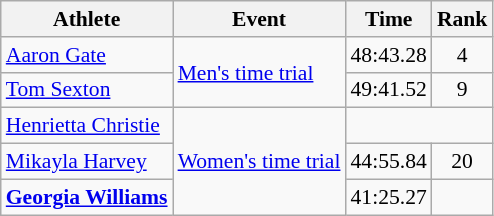<table class=wikitable style="font-size:90%;">
<tr>
<th>Athlete</th>
<th>Event</th>
<th>Time</th>
<th>Rank</th>
</tr>
<tr align=center>
<td align=left><a href='#'>Aaron Gate</a></td>
<td align=left rowspan=2><a href='#'>Men's time trial</a></td>
<td>48:43.28</td>
<td>4</td>
</tr>
<tr align=center>
<td align=left><a href='#'>Tom Sexton</a></td>
<td>49:41.52</td>
<td>9</td>
</tr>
<tr align=center>
<td align=left><a href='#'>Henrietta Christie</a></td>
<td align=left rowspan=3><a href='#'>Women's time trial</a></td>
<td colspan=2></td>
</tr>
<tr align=center>
<td align=left><a href='#'>Mikayla Harvey</a></td>
<td>44:55.84</td>
<td>20</td>
</tr>
<tr align=center>
<td align=left><strong><a href='#'>Georgia Williams</a></strong></td>
<td>41:25.27</td>
<td></td>
</tr>
</table>
